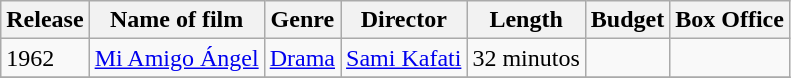<table class="wikitable sortable">
<tr>
<th>Release</th>
<th>Name of film</th>
<th>Genre</th>
<th>Director</th>
<th>Length</th>
<th>Budget</th>
<th>Box Office</th>
</tr>
<tr>
<td>1962</td>
<td><a href='#'>Mi Amigo Ángel</a></td>
<td><a href='#'>Drama</a></td>
<td><a href='#'>Sami Kafati</a></td>
<td>32 minutos</td>
<td></td>
<td></td>
</tr>
<tr>
</tr>
</table>
